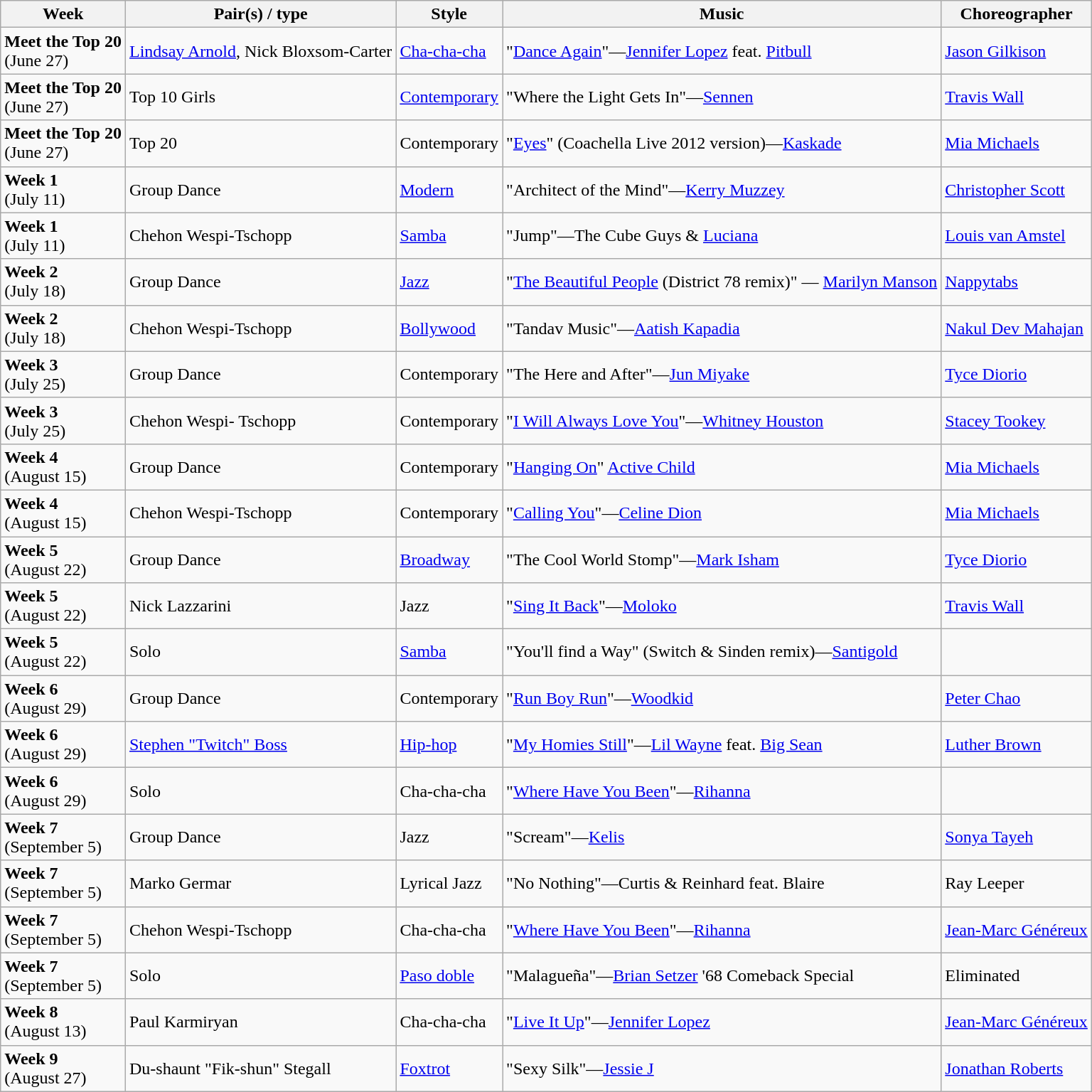<table class="wikitable" width:80%">
<tr>
<th scope="col">Week</th>
<th scope="col">Pair(s) / type</th>
<th scope="col">Style</th>
<th scope="col">Music</th>
<th scope="col">Choreographer</th>
</tr>
<tr>
<td scope="row"><strong>Meet the Top 20</strong><br>(June 27)</td>
<td><a href='#'>Lindsay Arnold</a>, Nick Bloxsom-Carter</td>
<td><a href='#'>Cha-cha-cha</a></td>
<td>"<a href='#'>Dance Again</a>"—<a href='#'>Jennifer Lopez</a> feat. <a href='#'>Pitbull</a></td>
<td><a href='#'>Jason Gilkison</a></td>
</tr>
<tr>
<td scope="row"><strong>Meet the Top 20</strong><br>(June 27)</td>
<td>Top 10 Girls</td>
<td><a href='#'>Contemporary</a></td>
<td>"Where the Light Gets In"—<a href='#'>Sennen</a></td>
<td><a href='#'>Travis Wall</a></td>
</tr>
<tr>
<td scope="row"><strong>Meet the Top 20</strong><br>(June 27)</td>
<td>Top 20</td>
<td>Contemporary</td>
<td>"<a href='#'>Eyes</a>" (Coachella Live 2012 version)—<a href='#'>Kaskade</a></td>
<td><a href='#'>Mia Michaels</a></td>
</tr>
<tr>
<td scope="row"><strong>Week 1</strong><br>(July 11)</td>
<td>Group Dance</td>
<td><a href='#'>Modern</a></td>
<td>"Architect of the Mind"—<a href='#'>Kerry Muzzey</a></td>
<td><a href='#'>Christopher Scott</a></td>
</tr>
<tr>
<td scope="row"><strong>Week 1</strong><br>(July 11)</td>
<td>Chehon Wespi-Tschopp</td>
<td><a href='#'>Samba</a></td>
<td>"Jump"—The Cube Guys & <a href='#'>Luciana</a></td>
<td><a href='#'>Louis van Amstel</a></td>
</tr>
<tr>
<td scope="row"><strong>Week 2</strong><br>(July 18)</td>
<td>Group Dance</td>
<td><a href='#'>Jazz</a></td>
<td>"<a href='#'>The Beautiful People</a> (District 78 remix)" — <a href='#'>Marilyn Manson</a></td>
<td><a href='#'>Nappytabs</a></td>
</tr>
<tr>
<td scope="row"><strong>Week 2</strong><br>(July 18)</td>
<td>Chehon Wespi-Tschopp</td>
<td><a href='#'>Bollywood</a></td>
<td>"Tandav Music"—<a href='#'>Aatish Kapadia</a></td>
<td><a href='#'>Nakul Dev Mahajan</a></td>
</tr>
<tr>
<td scope="row"><strong>Week 3</strong><br>(July 25)</td>
<td>Group Dance</td>
<td>Contemporary</td>
<td>"The Here and After"—<a href='#'>Jun Miyake</a></td>
<td><a href='#'>Tyce Diorio</a></td>
</tr>
<tr>
<td scope="row"><strong>Week 3</strong><br>(July 25)</td>
<td>Chehon Wespi- Tschopp</td>
<td>Contemporary</td>
<td>"<a href='#'>I Will Always Love You</a>"—<a href='#'>Whitney Houston</a></td>
<td><a href='#'>Stacey Tookey</a></td>
</tr>
<tr>
<td scope="row"><strong>Week 4</strong><br>(August 15)</td>
<td>Group Dance</td>
<td>Contemporary</td>
<td>"<a href='#'>Hanging On</a>" <a href='#'>Active Child</a></td>
<td><a href='#'>Mia Michaels</a></td>
</tr>
<tr>
<td scope="row"><strong>Week 4</strong><br>(August 15)</td>
<td>Chehon Wespi-Tschopp</td>
<td>Contemporary</td>
<td>"<a href='#'>Calling You</a>"—<a href='#'>Celine Dion</a></td>
<td><a href='#'>Mia Michaels</a></td>
</tr>
<tr>
<td scope="row"><strong>Week 5</strong><br>(August 22)</td>
<td>Group Dance</td>
<td><a href='#'>Broadway</a></td>
<td>"The Cool World Stomp"—<a href='#'>Mark Isham</a></td>
<td><a href='#'>Tyce Diorio</a></td>
</tr>
<tr>
<td scope="row"><strong>Week 5</strong><br>(August 22)</td>
<td>Nick Lazzarini</td>
<td>Jazz</td>
<td>"<a href='#'>Sing It Back</a>"—<a href='#'>Moloko</a></td>
<td><a href='#'>Travis Wall</a></td>
</tr>
<tr>
<td scope="row"><strong>Week 5</strong><br>(August 22)</td>
<td>Solo</td>
<td><a href='#'>Samba</a></td>
<td>"You'll find a Way" (Switch & Sinden remix)—<a href='#'>Santigold</a></td>
<td></td>
</tr>
<tr>
<td scope="row"><strong>Week 6</strong><br>(August 29)</td>
<td>Group Dance</td>
<td>Contemporary</td>
<td>"<a href='#'>Run Boy Run</a>"—<a href='#'>Woodkid</a></td>
<td><a href='#'>Peter Chao</a></td>
</tr>
<tr>
<td scope="row"><strong>Week 6</strong><br>(August 29)</td>
<td><a href='#'>Stephen "Twitch" Boss</a></td>
<td><a href='#'>Hip-hop</a></td>
<td>"<a href='#'>My Homies Still</a>"—<a href='#'>Lil Wayne</a> feat. <a href='#'>Big Sean</a></td>
<td><a href='#'>Luther Brown</a></td>
</tr>
<tr>
<td scope="row"><strong>Week 6</strong><br>(August 29)</td>
<td>Solo</td>
<td>Cha-cha-cha</td>
<td>"<a href='#'>Where Have You Been</a>"—<a href='#'>Rihanna</a></td>
<td></td>
</tr>
<tr>
<td scope="row"><strong>Week 7</strong><br>(September 5)</td>
<td>Group Dance</td>
<td>Jazz</td>
<td>"Scream"—<a href='#'>Kelis</a></td>
<td><a href='#'>Sonya Tayeh</a></td>
</tr>
<tr>
<td scope="row"><strong>Week 7</strong><br>(September 5)</td>
<td>Marko Germar</td>
<td>Lyrical Jazz</td>
<td>"No Nothing"—Curtis & Reinhard feat. Blaire</td>
<td>Ray Leeper</td>
</tr>
<tr>
<td scope="row"><strong>Week 7</strong><br>(September 5)</td>
<td>Chehon Wespi-Tschopp</td>
<td>Cha-cha-cha</td>
<td>"<a href='#'>Where Have You Been</a>"—<a href='#'>Rihanna</a></td>
<td><a href='#'>Jean-Marc Généreux</a></td>
</tr>
<tr>
<td scope="row"><strong>Week 7</strong><br>(September 5)</td>
<td>Solo</td>
<td><a href='#'>Paso doble</a></td>
<td>"Malagueña"—<a href='#'>Brian Setzer</a> '68 Comeback Special</td>
<td>Eliminated</td>
</tr>
<tr>
<td scope="row"><strong>Week 8</strong><br>(August 13)</td>
<td>Paul Karmiryan</td>
<td>Cha-cha-cha</td>
<td>"<a href='#'>Live It Up</a>"—<a href='#'>Jennifer Lopez</a></td>
<td><a href='#'>Jean-Marc Généreux</a></td>
</tr>
<tr>
<td scope="row"><strong>Week 9</strong><br>(August 27)</td>
<td>Du-shaunt "Fik-shun" Stegall</td>
<td><a href='#'>Foxtrot</a></td>
<td>"Sexy Silk"—<a href='#'>Jessie J</a></td>
<td><a href='#'>Jonathan Roberts</a></td>
</tr>
</table>
